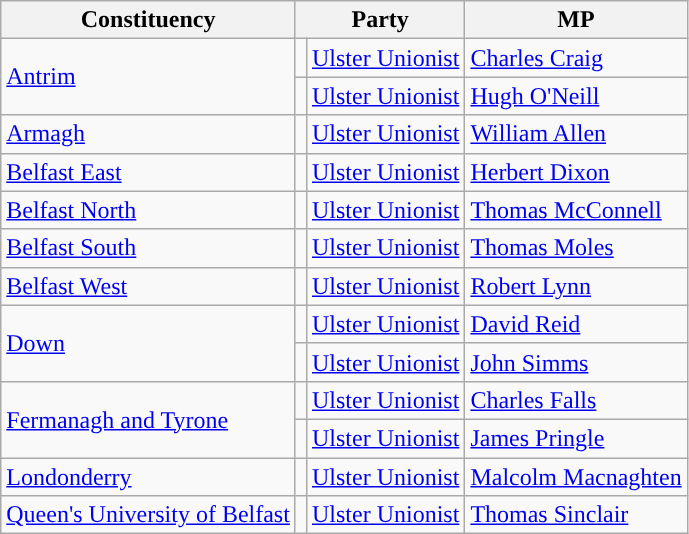<table class=wikitable>
<tr>
<th>Constituency</th>
<th colspan=2>Party</th>
<th>MP</th>
</tr>
<tr>
<td rowspan=2><a href='#'>Antrim</a></td>
<td style="background-color: "></td>
<td><a href='#'>Ulster Unionist</a></td>
<td><a href='#'>Charles Craig</a></td>
</tr>
<tr>
<td style="background-color: "></td>
<td><a href='#'>Ulster Unionist</a></td>
<td><a href='#'>Hugh O'Neill</a></td>
</tr>
<tr>
<td><a href='#'>Armagh</a></td>
<td style="background-color: "></td>
<td><a href='#'>Ulster Unionist</a></td>
<td><a href='#'>William Allen</a></td>
</tr>
<tr>
<td><a href='#'>Belfast East</a></td>
<td style="background-color: "></td>
<td><a href='#'>Ulster Unionist</a></td>
<td><a href='#'>Herbert Dixon</a></td>
</tr>
<tr>
<td><a href='#'>Belfast North</a></td>
<td style="background-color: "></td>
<td><a href='#'>Ulster Unionist</a></td>
<td><a href='#'>Thomas McConnell</a></td>
</tr>
<tr>
<td><a href='#'>Belfast South</a></td>
<td style="background-color: "></td>
<td><a href='#'>Ulster Unionist</a></td>
<td><a href='#'>Thomas Moles</a></td>
</tr>
<tr>
<td><a href='#'>Belfast West</a></td>
<td style="background-color: "></td>
<td><a href='#'>Ulster Unionist</a></td>
<td><a href='#'>Robert Lynn</a></td>
</tr>
<tr>
<td rowspan=2><a href='#'>Down</a></td>
<td style="background-color: "></td>
<td><a href='#'>Ulster Unionist</a></td>
<td><a href='#'>David Reid</a></td>
</tr>
<tr>
<td style="background-color: "></td>
<td><a href='#'>Ulster Unionist</a></td>
<td><a href='#'>John Simms</a></td>
</tr>
<tr>
<td rowspan=2><a href='#'>Fermanagh and Tyrone</a></td>
<td style="background-color: "></td>
<td><a href='#'>Ulster Unionist</a></td>
<td><a href='#'>Charles Falls</a></td>
</tr>
<tr>
<td style="background-color: "></td>
<td><a href='#'>Ulster Unionist</a></td>
<td><a href='#'>James Pringle</a></td>
</tr>
<tr>
<td><a href='#'>Londonderry</a></td>
<td style="background-color: "></td>
<td><a href='#'>Ulster Unionist</a></td>
<td><a href='#'>Malcolm Macnaghten</a></td>
</tr>
<tr>
<td><a href='#'>Queen's University of Belfast</a></td>
<td style="background-color: "></td>
<td><a href='#'>Ulster Unionist</a></td>
<td><a href='#'>Thomas Sinclair</a></td>
</tr>
</table>
